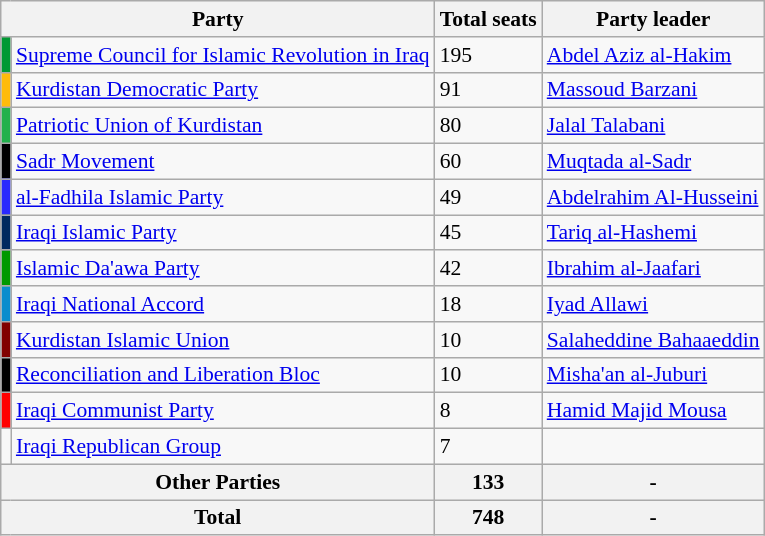<table class="wikitable sortable" style="border:1px solid #8888aa; background:#f8f8f8; padding:0; font-size:90%;">
<tr>
<th colspan=2>Party</th>
<th>Total seats</th>
<th>Party leader</th>
</tr>
<tr>
<td bgcolor="#009933"></td>
<td><a href='#'>Supreme Council for Islamic Revolution in Iraq</a></td>
<td>195</td>
<td><a href='#'>Abdel Aziz al-Hakim</a></td>
</tr>
<tr>
<td bgcolor="#FFBB0A"></td>
<td><a href='#'>Kurdistan Democratic Party</a></td>
<td>91</td>
<td><a href='#'>Massoud Barzani</a></td>
</tr>
<tr>
<td bgcolor="#22B14C"></td>
<td><a href='#'>Patriotic Union of Kurdistan</a></td>
<td>80</td>
<td><a href='#'>Jalal Talabani</a></td>
</tr>
<tr>
<td bgcolor="#000000"></td>
<td><a href='#'>Sadr Movement</a></td>
<td>60</td>
<td><a href='#'>Muqtada al-Sadr</a></td>
</tr>
<tr>
<td bgcolor="#2929FD"></td>
<td><a href='#'>al-Fadhila Islamic Party</a></td>
<td>49</td>
<td><a href='#'>Abdelrahim Al-Husseini</a></td>
</tr>
<tr>
<td bgcolor="#00295F"></td>
<td><a href='#'>Iraqi Islamic Party</a></td>
<td>45</td>
<td><a href='#'>Tariq al-Hashemi</a></td>
</tr>
<tr>
<td bgcolor="#009900"></td>
<td><a href='#'>Islamic Da'awa Party</a></td>
<td>42</td>
<td><a href='#'>Ibrahim al-Jaafari</a></td>
</tr>
<tr>
<td bgcolor="#098DCD"></td>
<td><a href='#'>Iraqi National Accord</a></td>
<td>18</td>
<td><a href='#'>Iyad Allawi</a></td>
</tr>
<tr>
<td bgcolor="#810100"></td>
<td><a href='#'>Kurdistan Islamic Union</a></td>
<td>10</td>
<td><a href='#'>Salaheddine Bahaaeddin</a></td>
</tr>
<tr>
<td bgcolor="#000000"></td>
<td><a href='#'>Reconciliation and Liberation Bloc</a></td>
<td>10</td>
<td><a href='#'>Misha'an al-Juburi</a></td>
</tr>
<tr>
<td bgcolor="#FF0000"></td>
<td><a href='#'>Iraqi Communist Party</a></td>
<td>8</td>
<td><a href='#'>Hamid Majid Mousa</a></td>
</tr>
<tr>
<td></td>
<td><a href='#'>Iraqi Republican Group</a></td>
<td>7</td>
<td></td>
</tr>
<tr>
<th colspan=2>Other Parties</th>
<th>133</th>
<th>-</th>
</tr>
<tr>
<th colspan=2><strong>Total</strong></th>
<th><strong>748</strong></th>
<th>-</th>
</tr>
</table>
